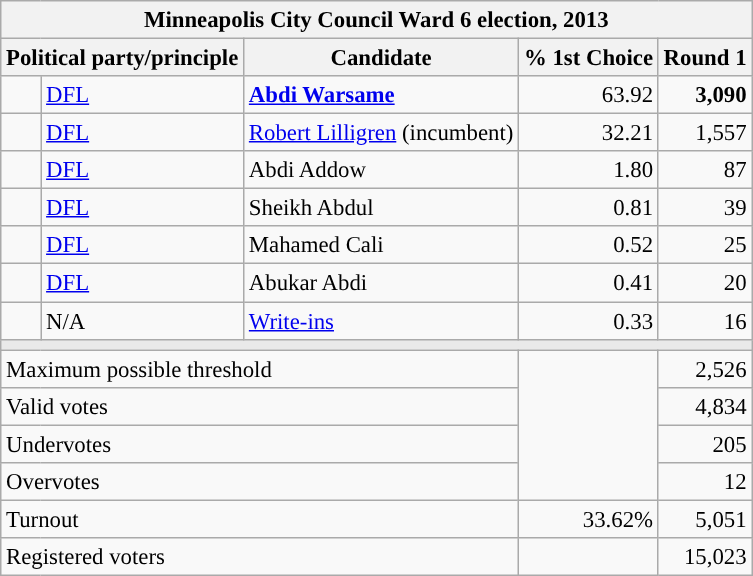<table class="wikitable" style="font-size:95%">
<tr>
<th colspan="5">Minneapolis City Council Ward 6 election, 2013</th>
</tr>
<tr>
<th colspan="2">Political party/principle</th>
<th>Candidate</th>
<th>% 1st Choice</th>
<th>Round 1</th>
</tr>
<tr>
<td style="background-color:"></td>
<td><a href='#'>DFL</a></td>
<td><strong><a href='#'>Abdi Warsame</a></strong></td>
<td align="right">63.92</td>
<td align="right"><strong>3,090</strong></td>
</tr>
<tr>
<td style="background-color:"></td>
<td><a href='#'>DFL</a></td>
<td><a href='#'>Robert Lilligren</a> (incumbent)</td>
<td align="right">32.21</td>
<td align="right">1,557</td>
</tr>
<tr>
<td style="background-color:"></td>
<td><a href='#'>DFL</a></td>
<td>Abdi Addow</td>
<td align="right">1.80</td>
<td align="right">87</td>
</tr>
<tr>
<td style="background-color:"></td>
<td><a href='#'>DFL</a></td>
<td>Sheikh Abdul</td>
<td align="right">0.81</td>
<td align="right">39</td>
</tr>
<tr>
<td style="background-color:"></td>
<td><a href='#'>DFL</a></td>
<td>Mahamed Cali</td>
<td align="right">0.52</td>
<td align="right">25</td>
</tr>
<tr>
<td style="background-color:"></td>
<td><a href='#'>DFL</a></td>
<td>Abukar Abdi</td>
<td align="right">0.41</td>
<td align="right">20</td>
</tr>
<tr>
<td style="background-color:"></td>
<td>N/A</td>
<td><a href='#'>Write-ins</a></td>
<td align="right">0.33</td>
<td align="right">16</td>
</tr>
<tr>
<td colspan="5" style="background: #E9E9E9"></td>
</tr>
<tr>
<td colspan="3">Maximum possible threshold</td>
<td rowspan="4"></td>
<td align="right">2,526</td>
</tr>
<tr>
<td colspan="3">Valid votes</td>
<td align="right">4,834</td>
</tr>
<tr>
<td colspan="3">Undervotes</td>
<td align="right">205</td>
</tr>
<tr>
<td colspan="3">Overvotes</td>
<td align="right">12</td>
</tr>
<tr>
<td colspan="3">Turnout</td>
<td align="right">33.62%</td>
<td align="right">5,051</td>
</tr>
<tr>
<td colspan="3">Registered voters</td>
<td></td>
<td align="right">15,023</td>
</tr>
</table>
